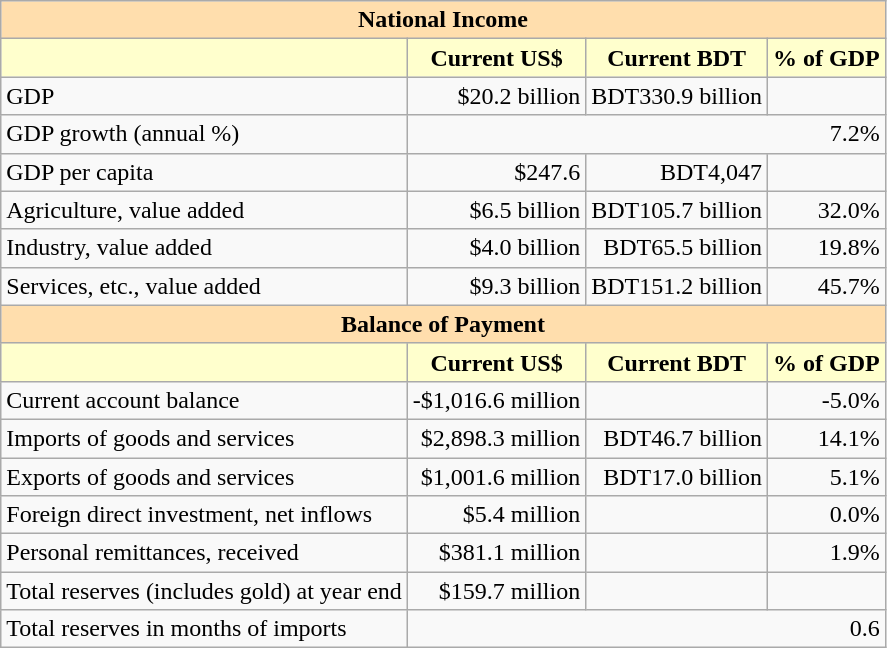<table class="wikitable">
<tr>
<th colspan="4" style="background: #ffdead;">National Income</th>
</tr>
<tr>
<th style="background: #ffffcd;"></th>
<th style="background: #ffffcd;">Current US$</th>
<th style="background: #ffffcd;">Current BDT</th>
<th style="background: #ffffcd;">% of GDP</th>
</tr>
<tr>
<td>GDP</td>
<td style="text-align: right;">$20.2 billion</td>
<td style="text-align: right;">BDT330.9 billion</td>
<td style="text-align: right;"></td>
</tr>
<tr>
<td>GDP growth (annual %)</td>
<td colspan="3"  style="text-align: right;">7.2%</td>
</tr>
<tr>
<td>GDP per capita</td>
<td style="text-align: right;">$247.6</td>
<td style="text-align: right;">BDT4,047</td>
<td style="text-align: right;"></td>
</tr>
<tr>
<td>Agriculture, value added</td>
<td style="text-align: right;">$6.5 billion</td>
<td style="text-align: right;">BDT105.7 billion</td>
<td style="text-align: right;">32.0%</td>
</tr>
<tr>
<td>Industry, value added</td>
<td style="text-align: right;">$4.0 billion</td>
<td style="text-align: right;">BDT65.5 billion</td>
<td style="text-align: right;">19.8%</td>
</tr>
<tr>
<td>Services, etc., value added</td>
<td style="text-align: right;">$9.3 billion</td>
<td style="text-align: right;">BDT151.2 billion</td>
<td style="text-align: right;">45.7%</td>
</tr>
<tr>
<th colspan="4" style="background: #ffdead;">Balance of Payment</th>
</tr>
<tr>
<th style="background: #ffffcd;"></th>
<th style="background: #ffffcd;">Current US$</th>
<th style="background: #ffffcd;">Current BDT</th>
<th style="background: #ffffcd;">% of GDP</th>
</tr>
<tr>
<td>Current account balance</td>
<td style="text-align: right;">-$1,016.6 million</td>
<td style="text-align: right;"></td>
<td style="text-align: right;">-5.0%</td>
</tr>
<tr>
<td>Imports of goods and services</td>
<td style="text-align: right;">$2,898.3 million</td>
<td style="text-align: right;">BDT46.7 billion</td>
<td style="text-align: right;">14.1%</td>
</tr>
<tr>
<td>Exports of goods and services</td>
<td style="text-align: right;">$1,001.6 million</td>
<td style="text-align: right;">BDT17.0 billion</td>
<td style="text-align: right;">5.1%</td>
</tr>
<tr>
<td>Foreign direct investment, net inflows</td>
<td style="text-align: right;">$5.4 million</td>
<td style="text-align: right;"></td>
<td style="text-align: right;">0.0%</td>
</tr>
<tr>
<td>Personal remittances, received</td>
<td style="text-align: right;">$381.1 million</td>
<td style="text-align: right;"></td>
<td style="text-align: right;">1.9%</td>
</tr>
<tr>
<td>Total reserves (includes gold) at year end</td>
<td style="text-align: right;">$159.7 million</td>
<td style="text-align: right;"></td>
<td style="text-align: right;"></td>
</tr>
<tr>
<td>Total reserves in months of imports</td>
<td colspan="3"  style="text-align: right;">0.6</td>
</tr>
</table>
